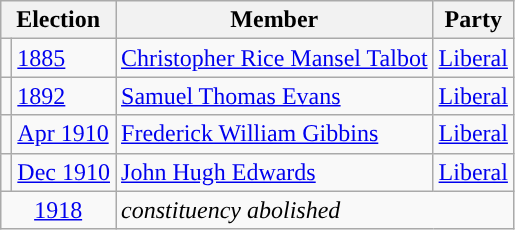<table class="wikitable">
<tr>
<th colspan="2">Election</th>
<th>Member</th>
<th>Party</th>
</tr>
<tr>
<td style="color:inherit;background-color: "></td>
<td><a href='#'>1885</a></td>
<td><a href='#'>Christopher Rice Mansel Talbot</a></td>
<td><a href='#'>Liberal</a></td>
</tr>
<tr>
<td style="color:inherit;background-color: "></td>
<td><a href='#'>1892</a></td>
<td><a href='#'>Samuel Thomas Evans</a></td>
<td><a href='#'>Liberal</a></td>
</tr>
<tr>
<td style="color:inherit;background-color: "></td>
<td><a href='#'>Apr 1910</a></td>
<td><a href='#'>Frederick William Gibbins</a></td>
<td><a href='#'>Liberal</a></td>
</tr>
<tr>
<td style="color:inherit;background-color: "></td>
<td><a href='#'>Dec 1910</a></td>
<td><a href='#'>John Hugh Edwards</a></td>
<td><a href='#'>Liberal</a></td>
</tr>
<tr>
<td colspan="2" align="center"><a href='#'>1918</a></td>
<td colspan="2"><em>constituency abolished</em></td>
</tr>
</table>
